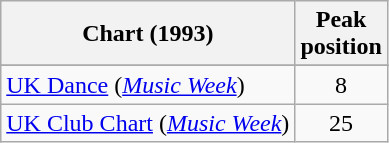<table class="wikitable">
<tr>
<th>Chart (1993)</th>
<th>Peak<br>position</th>
</tr>
<tr>
</tr>
<tr>
<td><a href='#'>UK Dance</a> (<em><a href='#'>Music Week</a></em>)</td>
<td align="center">8</td>
</tr>
<tr>
<td><a href='#'>UK Club Chart</a> (<em><a href='#'>Music Week</a></em>)</td>
<td align="center">25</td>
</tr>
</table>
